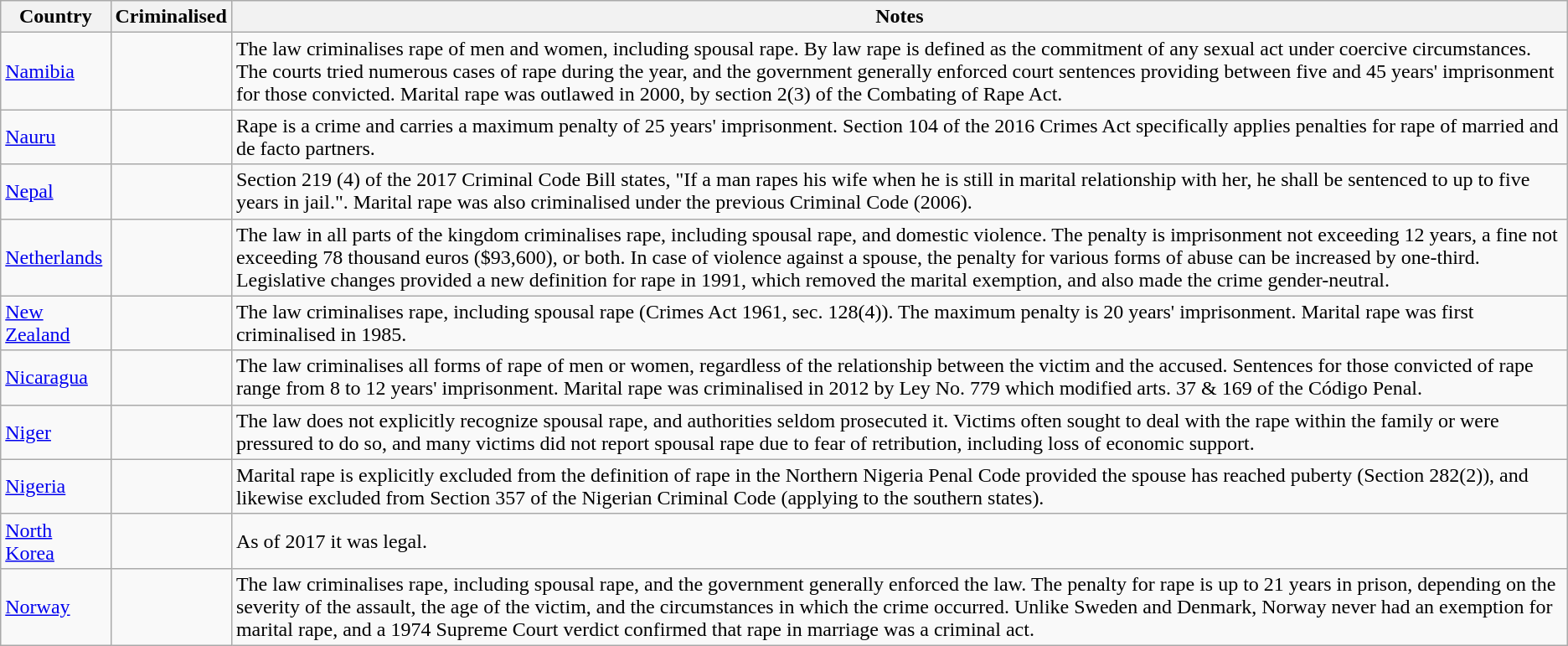<table class="sortable wikitable">
<tr>
<th>Country</th>
<th>Criminalised</th>
<th ! class="unsortable">Notes</th>
</tr>
<tr>
<td><a href='#'>Namibia</a></td>
<td></td>
<td>The law criminalises rape of men and women, including spousal rape. By law rape is defined as the commitment of any sexual act under coercive circumstances. The courts tried numerous cases of rape during the year, and the government generally enforced court sentences providing between five and 45 years' imprisonment for those convicted. Marital rape was outlawed in 2000, by section 2(3) of the Combating of Rape Act.</td>
</tr>
<tr>
<td><a href='#'>Nauru</a></td>
<td></td>
<td>Rape is a crime and carries a maximum penalty of 25 years' imprisonment. Section 104 of the 2016 Crimes Act specifically applies penalties for rape of married and de facto partners.</td>
</tr>
<tr>
<td><a href='#'>Nepal</a></td>
<td></td>
<td>Section 219 (4) of the 2017 Criminal Code Bill states, "If a man rapes his wife when he is still in marital relationship with her, he shall be sentenced to up to five years in jail.". Marital rape was also criminalised under the previous Criminal Code (2006).</td>
</tr>
<tr>
<td><a href='#'>Netherlands</a></td>
<td></td>
<td>The law in all parts of the kingdom criminalises rape, including spousal rape, and domestic violence. The penalty is imprisonment not exceeding 12 years, a fine not exceeding 78 thousand euros ($93,600), or both. In case of violence against a spouse, the penalty for various forms of abuse can be increased by one-third. Legislative changes provided a new definition for rape in 1991, which removed the marital exemption, and also made the crime gender-neutral.</td>
</tr>
<tr>
<td><a href='#'>New Zealand</a></td>
<td></td>
<td>The law criminalises rape, including spousal rape (Crimes Act 1961, sec. 128(4)). The maximum penalty is 20 years' imprisonment. Marital rape was first criminalised in 1985.</td>
</tr>
<tr>
<td><a href='#'>Nicaragua</a></td>
<td></td>
<td>The law criminalises all forms of rape of men or women, regardless of the relationship between the victim and the accused. Sentences for those convicted of rape range from 8 to 12 years' imprisonment. Marital rape was criminalised in 2012 by Ley No. 779 which modified arts. 37 & 169 of the Código Penal.</td>
</tr>
<tr>
<td><a href='#'>Niger</a></td>
<td></td>
<td>The law does not explicitly recognize spousal rape, and authorities seldom prosecuted it. Victims often sought to deal with the rape within the family or were pressured to do so, and many victims did not report spousal rape due to fear of retribution, including loss of economic support.</td>
</tr>
<tr>
<td><a href='#'>Nigeria</a></td>
<td></td>
<td>Marital rape is explicitly excluded from the definition of rape in the Northern Nigeria Penal Code provided the spouse has reached puberty (Section 282(2)), and likewise excluded from Section 357 of the Nigerian Criminal Code (applying to the southern states).</td>
</tr>
<tr>
<td><a href='#'>North Korea</a></td>
<td></td>
<td>As of 2017 it was legal.</td>
</tr>
<tr>
<td><a href='#'>Norway</a></td>
<td></td>
<td>The law criminalises rape, including spousal rape, and the government generally enforced the law. The penalty for rape is up to 21 years in prison, depending on the severity of the assault, the age of the victim, and the circumstances in which the crime occurred. Unlike Sweden and Denmark, Norway never had an exemption for marital rape, and a 1974 Supreme Court verdict confirmed that rape in marriage was a criminal act.</td>
</tr>
</table>
